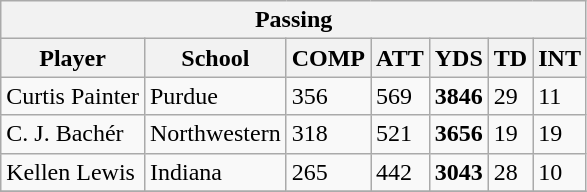<table class="wikitable">
<tr>
<th colspan="7" align="center">Passing</th>
</tr>
<tr>
<th>Player</th>
<th>School</th>
<th>COMP</th>
<th>ATT</th>
<th>YDS</th>
<th>TD</th>
<th>INT</th>
</tr>
<tr>
<td>Curtis Painter</td>
<td>Purdue</td>
<td>356</td>
<td>569</td>
<td><strong>3846</strong></td>
<td>29</td>
<td>11</td>
</tr>
<tr>
<td>C. J. Bachér</td>
<td>Northwestern</td>
<td>318</td>
<td>521</td>
<td><strong>3656</strong></td>
<td>19</td>
<td>19</td>
</tr>
<tr>
<td>Kellen Lewis</td>
<td>Indiana</td>
<td>265</td>
<td>442</td>
<td><strong>3043</strong></td>
<td>28</td>
<td>10</td>
</tr>
<tr>
</tr>
</table>
